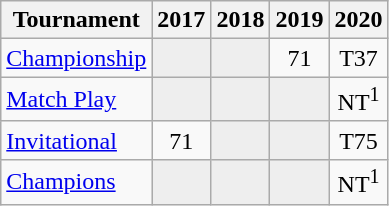<table class="wikitable" style="text-align:center;">
<tr>
<th>Tournament</th>
<th>2017</th>
<th>2018</th>
<th>2019</th>
<th>2020</th>
</tr>
<tr>
<td align="left"><a href='#'>Championship</a></td>
<td style="background:#eeeeee;"></td>
<td style="background:#eeeeee;"></td>
<td>71</td>
<td>T37</td>
</tr>
<tr>
<td align="left"><a href='#'>Match Play</a></td>
<td style="background:#eeeeee;"></td>
<td style="background:#eeeeee;"></td>
<td style="background:#eeeeee;"></td>
<td>NT<sup>1</sup></td>
</tr>
<tr>
<td align="left"><a href='#'>Invitational</a></td>
<td>71</td>
<td style="background:#eeeeee;"></td>
<td style="background:#eeeeee;"></td>
<td>T75</td>
</tr>
<tr>
<td align="left"><a href='#'>Champions</a></td>
<td style="background:#eeeeee;"></td>
<td style="background:#eeeeee;"></td>
<td style="background:#eeeeee;"></td>
<td>NT<sup>1</sup></td>
</tr>
</table>
